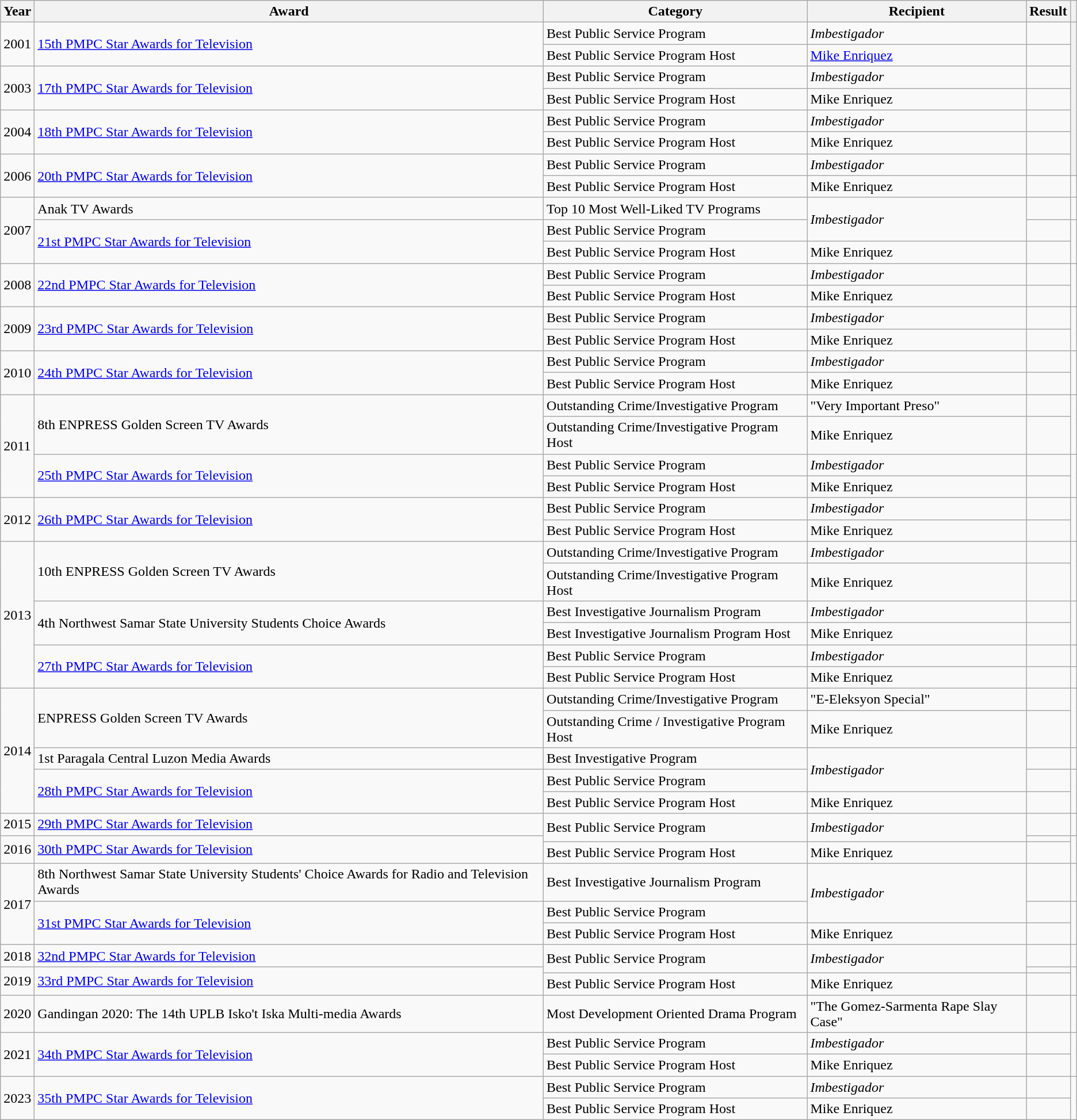<table class="wikitable">
<tr>
<th>Year</th>
<th>Award</th>
<th>Category</th>
<th>Recipient</th>
<th>Result</th>
<th></th>
</tr>
<tr>
<td rowspan=2>2001</td>
<td rowspan=2><a href='#'>15th PMPC Star Awards for Television</a></td>
<td>Best Public Service Program</td>
<td><em>Imbestigador</em></td>
<td></td>
<th rowspan=7></th>
</tr>
<tr>
<td>Best Public Service Program Host</td>
<td><a href='#'>Mike Enriquez</a></td>
<td></td>
</tr>
<tr>
<td rowspan=2>2003</td>
<td rowspan=2><a href='#'>17th PMPC Star Awards for Television</a></td>
<td>Best Public Service Program</td>
<td><em>Imbestigador</em></td>
<td></td>
</tr>
<tr>
<td>Best Public Service Program Host</td>
<td>Mike Enriquez</td>
<td></td>
</tr>
<tr>
<td rowspan=2>2004</td>
<td rowspan=2><a href='#'>18th PMPC Star Awards for Television</a></td>
<td>Best Public Service Program</td>
<td><em>Imbestigador</em></td>
<td></td>
</tr>
<tr>
<td>Best Public Service Program Host</td>
<td>Mike Enriquez</td>
<td></td>
</tr>
<tr>
<td rowspan=2>2006</td>
<td rowspan=2><a href='#'>20th PMPC Star Awards for Television</a></td>
<td>Best Public Service Program</td>
<td><em>Imbestigador</em></td>
<td></td>
</tr>
<tr>
<td>Best Public Service Program Host</td>
<td>Mike Enriquez</td>
<td></td>
<td></td>
</tr>
<tr>
<td rowspan=3>2007</td>
<td>Anak TV Awards</td>
<td>Top 10 Most Well-Liked TV Programs</td>
<td rowspan=2><em>Imbestigador</em></td>
<td></td>
<td></td>
</tr>
<tr>
<td rowspan=2><a href='#'>21st PMPC Star Awards for Television</a></td>
<td>Best Public Service Program</td>
<td></td>
<td rowspan=2></td>
</tr>
<tr>
<td>Best Public Service Program Host</td>
<td>Mike Enriquez</td>
<td></td>
</tr>
<tr>
<td rowspan=2>2008</td>
<td rowspan=2><a href='#'>22nd PMPC Star Awards for Television</a></td>
<td>Best Public Service Program</td>
<td><em>Imbestigador</em></td>
<td></td>
<td rowspan=2></td>
</tr>
<tr>
<td>Best Public Service Program Host</td>
<td>Mike Enriquez</td>
<td></td>
</tr>
<tr>
<td rowspan=2>2009</td>
<td rowspan=2><a href='#'>23rd PMPC Star Awards for Television</a></td>
<td>Best Public Service Program</td>
<td><em>Imbestigador</em></td>
<td></td>
<td rowspan=2></td>
</tr>
<tr>
<td>Best Public Service Program Host</td>
<td>Mike Enriquez</td>
<td></td>
</tr>
<tr>
<td rowspan=2>2010</td>
<td rowspan=2><a href='#'>24th PMPC Star Awards for Television</a></td>
<td>Best Public Service Program</td>
<td><em>Imbestigador</em></td>
<td></td>
<td rowspan=2></td>
</tr>
<tr>
<td>Best Public Service Program Host</td>
<td>Mike Enriquez</td>
<td></td>
</tr>
<tr>
<td rowspan=4>2011</td>
<td rowspan=2>8th ENPRESS Golden Screen TV Awards</td>
<td>Outstanding Crime/Investigative Program</td>
<td>"Very Important Preso"</td>
<td></td>
<td rowspan=2></td>
</tr>
<tr>
<td>Outstanding Crime/Investigative Program Host</td>
<td>Mike Enriquez</td>
<td></td>
</tr>
<tr>
<td rowspan=2><a href='#'>25th PMPC Star Awards for Television</a></td>
<td>Best Public Service Program</td>
<td><em>Imbestigador</em></td>
<td></td>
<td rowspan=2></td>
</tr>
<tr>
<td>Best Public Service Program Host</td>
<td>Mike Enriquez</td>
<td></td>
</tr>
<tr>
<td rowspan=2>2012</td>
<td rowspan=2><a href='#'>26th PMPC Star Awards for Television</a></td>
<td>Best Public Service Program</td>
<td><em>Imbestigador</em></td>
<td></td>
<td rowspan=2></td>
</tr>
<tr>
<td>Best Public Service Program Host</td>
<td>Mike Enriquez</td>
<td></td>
</tr>
<tr>
<td rowspan=6>2013</td>
<td rowspan=2>10th ENPRESS Golden Screen TV Awards</td>
<td>Outstanding Crime/Investigative Program</td>
<td><em>Imbestigador</em></td>
<td></td>
<td rowspan=2></td>
</tr>
<tr>
<td>Outstanding Crime/Investigative Program Host</td>
<td>Mike Enriquez</td>
<td></td>
</tr>
<tr>
<td rowspan=2>4th Northwest Samar State University Students Choice Awards</td>
<td>Best Investigative Journalism Program</td>
<td><em>Imbestigador</em></td>
<td></td>
<td rowspan=2></td>
</tr>
<tr>
<td>Best Investigative Journalism Program Host</td>
<td>Mike Enriquez</td>
<td></td>
</tr>
<tr>
<td rowspan=2><a href='#'>27th PMPC Star Awards for Television</a></td>
<td>Best Public Service Program</td>
<td><em>Imbestigador</em></td>
<td></td>
<td></td>
</tr>
<tr>
<td>Best Public Service Program Host</td>
<td>Mike Enriquez</td>
<td></td>
<td></td>
</tr>
<tr>
<td rowspan=5>2014</td>
<td rowspan=2>ENPRESS Golden Screen TV Awards</td>
<td>Outstanding Crime/Investigative Program</td>
<td>"E-Eleksyon Special"</td>
<td></td>
<td rowspan=2></td>
</tr>
<tr>
<td>Outstanding Crime / Investigative Program Host</td>
<td>Mike Enriquez</td>
<td></td>
</tr>
<tr>
<td>1st Paragala Central Luzon Media Awards</td>
<td>Best Investigative Program</td>
<td rowspan=2><em>Imbestigador</em></td>
<td></td>
<td></td>
</tr>
<tr>
<td rowspan=2><a href='#'>28th PMPC Star Awards for Television</a></td>
<td>Best Public Service Program</td>
<td></td>
<td rowspan=2></td>
</tr>
<tr>
<td>Best Public Service Program Host</td>
<td>Mike Enriquez</td>
<td></td>
</tr>
<tr>
<td>2015</td>
<td><a href='#'>29th PMPC Star Awards for Television</a></td>
<td rowspan=2>Best Public Service Program</td>
<td rowspan=2><em>Imbestigador</em></td>
<td></td>
<td></td>
</tr>
<tr>
<td rowspan=2>2016</td>
<td rowspan=2><a href='#'>30th PMPC Star Awards for Television</a></td>
<td></td>
<td rowspan=2></td>
</tr>
<tr>
<td>Best Public Service Program Host</td>
<td>Mike Enriquez</td>
<td></td>
</tr>
<tr>
<td rowspan=3>2017</td>
<td>8th Northwest Samar State University Students' Choice Awards for Radio and Television Awards</td>
<td>Best Investigative Journalism Program</td>
<td rowspan=2><em>Imbestigador</em></td>
<td></td>
<td></td>
</tr>
<tr>
<td rowspan=2><a href='#'>31st PMPC Star Awards for Television</a></td>
<td>Best Public Service Program</td>
<td></td>
<td rowspan=2></td>
</tr>
<tr>
<td>Best Public Service Program Host</td>
<td>Mike Enriquez</td>
<td></td>
</tr>
<tr>
<td>2018</td>
<td><a href='#'>32nd PMPC Star Awards for Television</a></td>
<td rowspan=2>Best Public Service Program</td>
<td rowspan=2><em>Imbestigador</em></td>
<td></td>
<td></td>
</tr>
<tr>
<td rowspan=2>2019</td>
<td rowspan=2><a href='#'>33rd PMPC Star Awards for Television</a></td>
<td></td>
<td rowspan=2></td>
</tr>
<tr>
<td>Best Public Service Program Host</td>
<td>Mike Enriquez</td>
<td></td>
</tr>
<tr>
<td>2020</td>
<td>Gandingan 2020: The 14th UPLB Isko't Iska Multi-media Awards</td>
<td>Most Development Oriented Drama Program</td>
<td>"The Gomez-Sarmenta Rape Slay Case"</td>
<td></td>
<td></td>
</tr>
<tr>
<td rowspan=2>2021</td>
<td rowspan=2><a href='#'>34th PMPC Star Awards for Television</a></td>
<td>Best Public Service Program</td>
<td><em>Imbestigador</em></td>
<td></td>
<td rowspan=2></td>
</tr>
<tr>
<td>Best Public Service Program Host</td>
<td>Mike Enriquez</td>
<td></td>
</tr>
<tr>
<td rowspan=2>2023</td>
<td rowspan=2><a href='#'>35th PMPC Star Awards for Television</a></td>
<td>Best Public Service Program</td>
<td><em>Imbestigador</em></td>
<td></td>
<td rowspan=2></td>
</tr>
<tr>
<td>Best Public Service Program Host</td>
<td>Mike Enriquez</td>
<td></td>
</tr>
</table>
